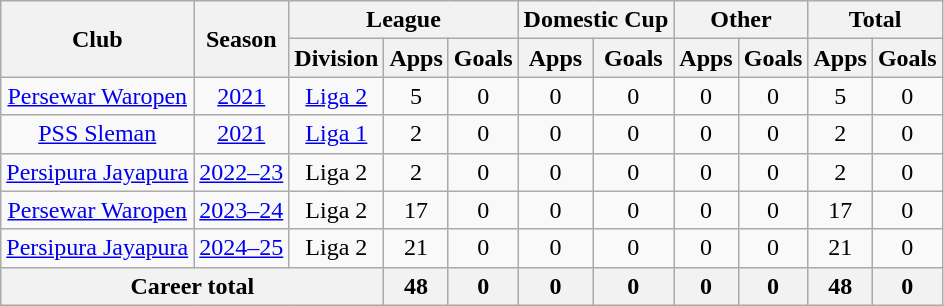<table class="wikitable" style="text-align: center">
<tr>
<th rowspan="2">Club</th>
<th rowspan="2">Season</th>
<th colspan="3">League</th>
<th colspan="2">Domestic Cup</th>
<th colspan="2">Other</th>
<th colspan="2">Total</th>
</tr>
<tr>
<th>Division</th>
<th>Apps</th>
<th>Goals</th>
<th>Apps</th>
<th>Goals</th>
<th>Apps</th>
<th>Goals</th>
<th>Apps</th>
<th>Goals</th>
</tr>
<tr>
<td rowspan="1"><a href='#'>Persewar Waropen</a></td>
<td><a href='#'>2021</a></td>
<td rowspan="1" valign="center"><a href='#'>Liga 2</a></td>
<td>5</td>
<td>0</td>
<td>0</td>
<td>0</td>
<td>0</td>
<td>0</td>
<td>5</td>
<td>0</td>
</tr>
<tr>
<td rowspan="1"><a href='#'>PSS Sleman</a></td>
<td><a href='#'>2021</a></td>
<td rowspan="1" valign="center"><a href='#'>Liga 1</a></td>
<td>2</td>
<td>0</td>
<td>0</td>
<td>0</td>
<td>0</td>
<td>0</td>
<td>2</td>
<td>0</td>
</tr>
<tr>
<td rowspan="1"><a href='#'>Persipura Jayapura</a></td>
<td><a href='#'>2022–23</a></td>
<td rowspan="1">Liga 2</td>
<td>2</td>
<td>0</td>
<td>0</td>
<td>0</td>
<td>0</td>
<td>0</td>
<td>2</td>
<td>0</td>
</tr>
<tr>
<td rowspan="1"><a href='#'>Persewar Waropen</a></td>
<td><a href='#'>2023–24</a></td>
<td rowspan="1">Liga 2</td>
<td>17</td>
<td>0</td>
<td>0</td>
<td>0</td>
<td>0</td>
<td>0</td>
<td>17</td>
<td>0</td>
</tr>
<tr>
<td rowspan="1"><a href='#'>Persipura Jayapura</a></td>
<td><a href='#'>2024–25</a></td>
<td rowspan="1">Liga 2</td>
<td>21</td>
<td>0</td>
<td>0</td>
<td>0</td>
<td>0</td>
<td>0</td>
<td>21</td>
<td>0</td>
</tr>
<tr>
<th colspan=3>Career total</th>
<th>48</th>
<th>0</th>
<th>0</th>
<th>0</th>
<th>0</th>
<th>0</th>
<th>48</th>
<th>0</th>
</tr>
</table>
